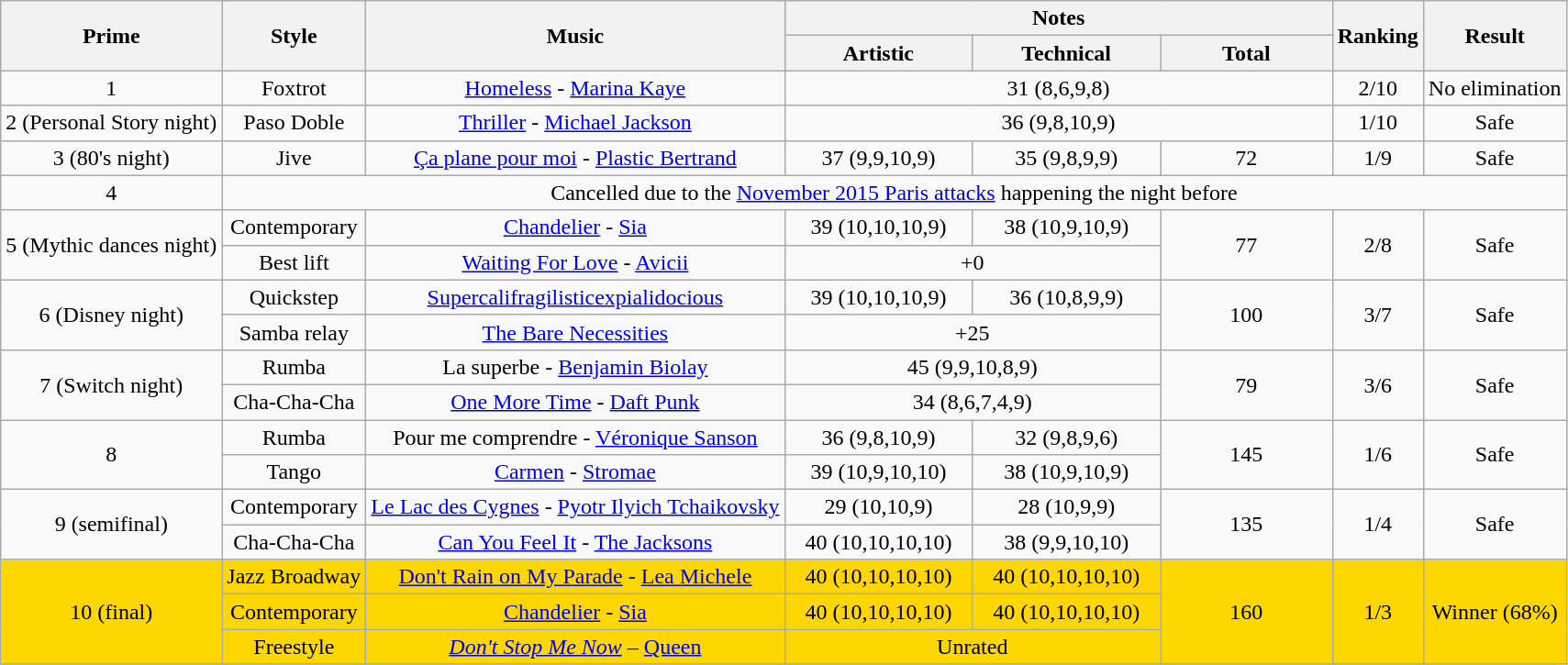<table class="wikitable collapsible" style="text-align:center;">
<tr>
<th rowspan="2"><strong>Prime</strong></th>
<th rowspan="2"><strong>Style</strong></th>
<th rowspan="2"><strong>Music</strong></th>
<th colspan="3"><strong>Notes</strong></th>
<th rowspan="2"><strong>Ranking</strong></th>
<th rowspan="2"><strong>Result</strong></th>
</tr>
<tr>
<th style="width:12%;">Artistic</th>
<th style="width:12%;">Technical</th>
<th style="width:11%;">Total</th>
</tr>
<tr style="text-align:center;">
<td>1</td>
<td>Foxtrot</td>
<td><a href='#'>Homeless</a> - <a href='#'>Marina Kaye</a></td>
<td colspan="3">31 (8,6,9,8)</td>
<td>2/10</td>
<td>No elimination</td>
</tr>
<tr style="text-align:center;">
<td>2 (Personal Story night)</td>
<td>Paso Doble</td>
<td><a href='#'>Thriller</a> - <a href='#'>Michael Jackson</a></td>
<td colspan="3">36 (9,8,10,9)</td>
<td>1/10</td>
<td>Safe</td>
</tr>
<tr style="text-align:center;">
<td>3 (80's night)</td>
<td>Jive</td>
<td><a href='#'>Ça plane pour moi</a> - <a href='#'>Plastic Bertrand</a></td>
<td>37 (9,9,10,9)</td>
<td>35 (9,8,9,9)</td>
<td>72</td>
<td>1/9</td>
<td>Safe</td>
</tr>
<tr style="text-align:center;">
<td>4</td>
<td colspan="7">Cancelled due to the <a href='#'>November 2015 Paris attacks</a> happening the night before</td>
</tr>
<tr style="text-align:center;">
<td rowspan="2">5 (Mythic dances night)</td>
<td>Contemporary</td>
<td><a href='#'>Chandelier</a> - <a href='#'>Sia</a></td>
<td>39 (10,10,10,9)</td>
<td>38 (10,9,10,9)</td>
<td rowspan="2">77</td>
<td rowspan="2">2/8</td>
<td rowspan="2">Safe</td>
</tr>
<tr>
<td>Best lift</td>
<td><a href='#'>Waiting For Love</a> - <a href='#'>Avicii</a></td>
<td colspan="2">+0</td>
</tr>
<tr style="text-align:center;">
<td rowspan="2">6 (Disney night)</td>
<td>Quickstep</td>
<td><a href='#'>Supercalifragilisticexpialidocious</a></td>
<td>39 (10,10,10,9)</td>
<td>36 (10,8,9,9)</td>
<td rowspan="2">100</td>
<td rowspan="2">3/7</td>
<td rowspan="2">Safe</td>
</tr>
<tr>
<td>Samba relay</td>
<td><a href='#'>The Bare Necessities</a></td>
<td colspan="2">+25</td>
</tr>
<tr style="text-align:center;">
<td rowspan="2">7 (Switch night)</td>
<td>Rumba</td>
<td>La superbe - <a href='#'>Benjamin Biolay</a></td>
<td colspan="2">45 (9,9,10,8,9)</td>
<td rowspan="2">79</td>
<td rowspan="2">3/6</td>
<td rowspan="2">Safe</td>
</tr>
<tr>
<td>Cha-Cha-Cha</td>
<td><a href='#'>One More Time</a> - <a href='#'>Daft Punk</a></td>
<td colspan="2">34 (8,6,7,4,9)</td>
</tr>
<tr style="text-align:center;">
<td rowspan="2">8</td>
<td>Rumba</td>
<td>Pour me comprendre - <a href='#'>Véronique Sanson</a></td>
<td>36 (9,8,10,9)</td>
<td>32 (9,8,9,6)</td>
<td rowspan="2">145</td>
<td rowspan="2">1/6</td>
<td rowspan="2">Safe</td>
</tr>
<tr>
<td>Tango</td>
<td><a href='#'>Carmen</a> - <a href='#'>Stromae</a></td>
<td>39 (10,9,10,10)</td>
<td>38 (10,9,10,9)</td>
</tr>
<tr style="text-align:center;">
<td rowspan="2">9 (semifinal)</td>
<td>Contemporary</td>
<td><a href='#'>Le Lac des Cygnes</a> - <a href='#'>Pyotr Ilyich Tchaikovsky</a></td>
<td>29 (10,10,9)</td>
<td>28 (10,9,9)</td>
<td rowspan="2">135</td>
<td rowspan="2">1/4</td>
<td rowspan="2">Safe</td>
</tr>
<tr>
<td>Cha-Cha-Cha</td>
<td><a href='#'>Can You Feel It</a> - <a href='#'>The Jacksons</a></td>
<td>40 (10,10,10,10)</td>
<td>38 (9,9,10,10)</td>
</tr>
<tr style="background-color:gold;">
<td rowspan="3">10 (final)</td>
<td>Jazz Broadway</td>
<td><a href='#'>Don't Rain on My Parade</a> - <a href='#'>Lea Michele</a></td>
<td>40 (10,10,10,10)</td>
<td>40 (10,10,10,10)</td>
<td rowspan="3">160</td>
<td rowspan="3">1/3</td>
<td rowspan="3">Winner (68%)</td>
</tr>
<tr style="background-color:gold;">
<td>Contemporary</td>
<td><a href='#'>Chandelier</a> - <a href='#'>Sia</a></td>
<td>40 (10,10,10,10)</td>
<td>40 (10,10,10,10)</td>
</tr>
<tr style="background-color:gold;">
<td>Freestyle</td>
<td><em><a href='#'>Don't Stop Me Now</a></em> – <a href='#'>Queen</a></td>
<td colspan="2">Unrated</td>
</tr>
<tr>
</tr>
</table>
